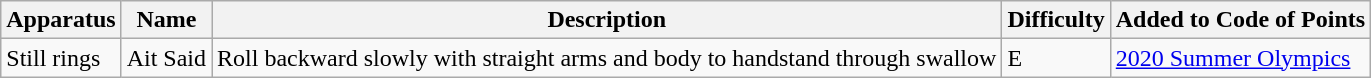<table class="wikitable">
<tr>
<th>Apparatus</th>
<th>Name</th>
<th>Description</th>
<th>Difficulty</th>
<th>Added to Code of Points</th>
</tr>
<tr>
<td>Still rings</td>
<td>Ait Said</td>
<td>Roll backward slowly with straight arms and body to handstand through swallow</td>
<td>E</td>
<td><a href='#'>2020 Summer Olympics</a></td>
</tr>
</table>
